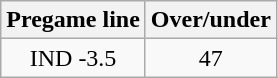<table class="wikitable">
<tr align="center">
<th style=>Pregame line</th>
<th style=>Over/under</th>
</tr>
<tr align="center">
<td>IND -3.5</td>
<td>47</td>
</tr>
</table>
